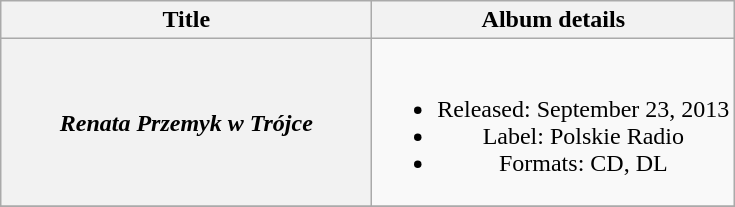<table class="wikitable plainrowheaders" style="text-align:center;">
<tr>
<th scope="col" style="width:15em;">Title</th>
<th scope="col">Album details</th>
</tr>
<tr>
<th scope="row"><em>Renata Przemyk w Trójce</em></th>
<td><br><ul><li>Released: September 23, 2013</li><li>Label: Polskie Radio</li><li>Formats: CD, DL</li></ul></td>
</tr>
<tr>
</tr>
</table>
